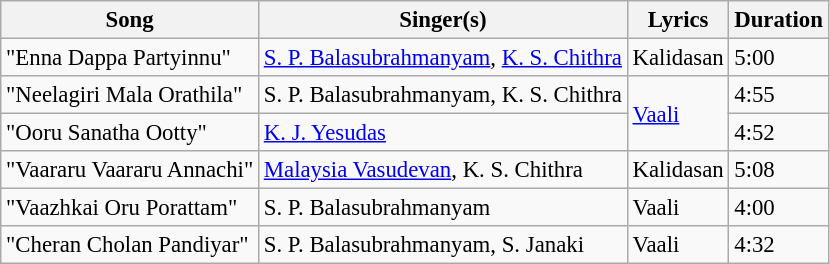<table class="wikitable" style="font-size:95%;">
<tr>
<th>Song</th>
<th>Singer(s)</th>
<th>Lyrics</th>
<th>Duration</th>
</tr>
<tr>
<td>"Enna Dappa Partyinnu"</td>
<td><a href='#'>S. P. Balasubrahmanyam</a>, <a href='#'>K. S. Chithra</a></td>
<td>Kalidasan</td>
<td>5:00</td>
</tr>
<tr>
<td>"Neelagiri Mala Orathila"</td>
<td>S. P. Balasubrahmanyam, K. S. Chithra</td>
<td rowspan=2><a href='#'>Vaali</a></td>
<td>4:55</td>
</tr>
<tr>
<td>"Ooru Sanatha Ootty"</td>
<td><a href='#'>K. J. Yesudas</a></td>
<td>4:52</td>
</tr>
<tr>
<td>"Vaararu Vaararu Annachi"</td>
<td><a href='#'>Malaysia Vasudevan</a>, K. S. Chithra</td>
<td>Kalidasan</td>
<td>5:08</td>
</tr>
<tr>
<td>"Vaazhkai Oru Porattam"</td>
<td>S. P. Balasubrahmanyam</td>
<td>Vaali</td>
<td>4:00</td>
</tr>
<tr>
<td>"Cheran Cholan Pandiyar"</td>
<td>S. P. Balasubrahmanyam, S. Janaki</td>
<td>Vaali</td>
<td>4:32</td>
</tr>
</table>
